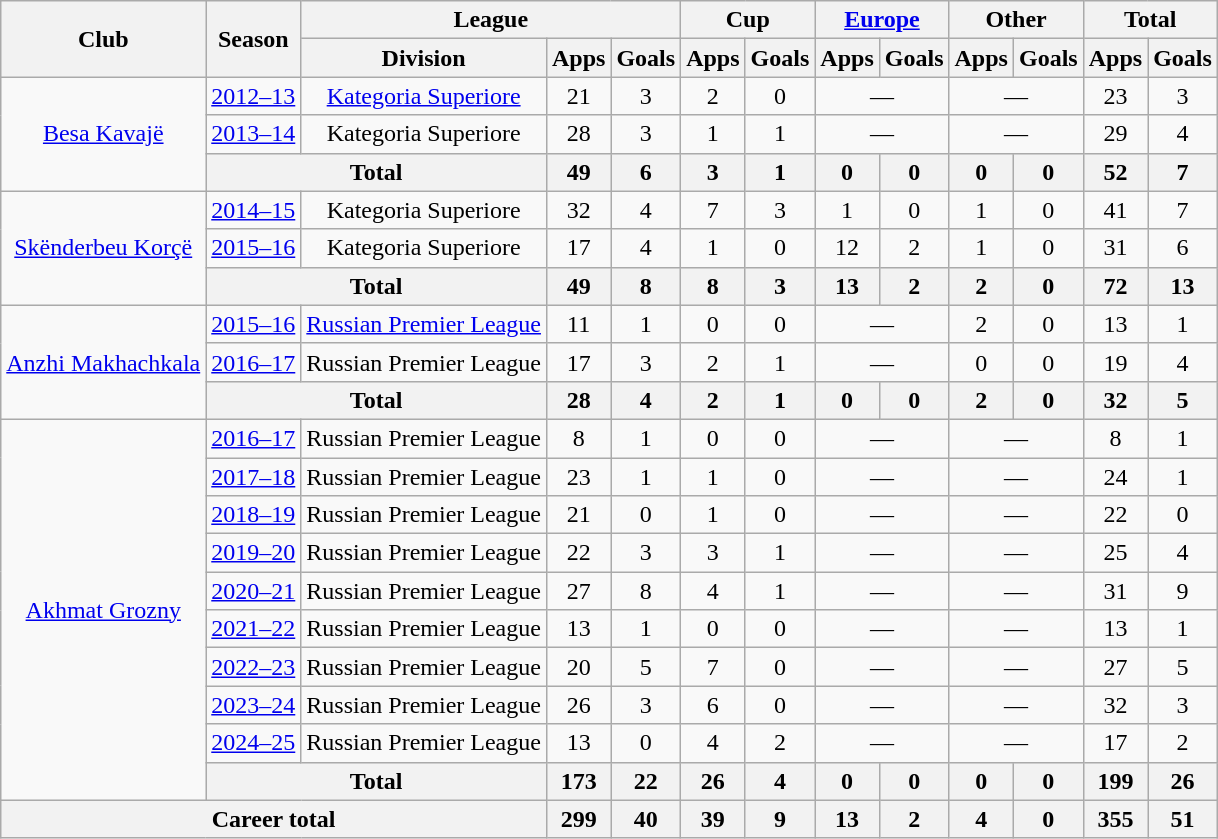<table class="wikitable" style="text-align:center">
<tr>
<th rowspan="2">Club</th>
<th rowspan="2">Season</th>
<th colspan="3">League</th>
<th colspan="2">Cup</th>
<th colspan="2"><a href='#'>Europe</a></th>
<th colspan="2">Other</th>
<th colspan="2">Total</th>
</tr>
<tr>
<th>Division</th>
<th>Apps</th>
<th>Goals</th>
<th>Apps</th>
<th>Goals</th>
<th>Apps</th>
<th>Goals</th>
<th>Apps</th>
<th>Goals</th>
<th>Apps</th>
<th>Goals</th>
</tr>
<tr>
<td rowspan="3"><a href='#'>Besa Kavajë</a></td>
<td><a href='#'>2012–13</a></td>
<td><a href='#'>Kategoria Superiore</a></td>
<td>21</td>
<td>3</td>
<td>2</td>
<td>0</td>
<td colspan="2">—</td>
<td colspan="2">—</td>
<td>23</td>
<td>3</td>
</tr>
<tr>
<td><a href='#'>2013–14</a></td>
<td>Kategoria Superiore</td>
<td>28</td>
<td>3</td>
<td>1</td>
<td>1</td>
<td colspan="2">—</td>
<td colspan="2">—</td>
<td>29</td>
<td>4</td>
</tr>
<tr>
<th colspan="2">Total</th>
<th>49</th>
<th>6</th>
<th>3</th>
<th>1</th>
<th>0</th>
<th>0</th>
<th>0</th>
<th>0</th>
<th>52</th>
<th>7</th>
</tr>
<tr>
<td rowspan="3"><a href='#'>Skënderbeu Korçë</a></td>
<td><a href='#'>2014–15</a></td>
<td>Kategoria Superiore</td>
<td>32</td>
<td>4</td>
<td>7</td>
<td>3</td>
<td>1</td>
<td>0</td>
<td>1</td>
<td>0</td>
<td>41</td>
<td>7</td>
</tr>
<tr>
<td><a href='#'>2015–16</a></td>
<td>Kategoria Superiore</td>
<td>17</td>
<td>4</td>
<td>1</td>
<td>0</td>
<td>12</td>
<td>2</td>
<td>1</td>
<td>0</td>
<td>31</td>
<td>6</td>
</tr>
<tr>
<th colspan="2">Total</th>
<th>49</th>
<th>8</th>
<th>8</th>
<th>3</th>
<th>13</th>
<th>2</th>
<th>2</th>
<th>0</th>
<th>72</th>
<th>13</th>
</tr>
<tr>
<td rowspan="3"><a href='#'>Anzhi Makhachkala</a></td>
<td><a href='#'>2015–16</a></td>
<td><a href='#'>Russian Premier League</a></td>
<td>11</td>
<td>1</td>
<td>0</td>
<td>0</td>
<td colspan="2">—</td>
<td>2</td>
<td>0</td>
<td>13</td>
<td>1</td>
</tr>
<tr>
<td><a href='#'>2016–17</a></td>
<td>Russian Premier League</td>
<td>17</td>
<td>3</td>
<td>2</td>
<td>1</td>
<td colspan="2">—</td>
<td>0</td>
<td>0</td>
<td>19</td>
<td>4</td>
</tr>
<tr>
<th colspan="2">Total</th>
<th>28</th>
<th>4</th>
<th>2</th>
<th>1</th>
<th>0</th>
<th>0</th>
<th>2</th>
<th>0</th>
<th>32</th>
<th>5</th>
</tr>
<tr>
<td rowspan="10"><a href='#'>Akhmat Grozny</a></td>
<td><a href='#'>2016–17</a></td>
<td>Russian Premier League</td>
<td>8</td>
<td>1</td>
<td>0</td>
<td>0</td>
<td colspan="2">—</td>
<td colspan="2">—</td>
<td>8</td>
<td>1</td>
</tr>
<tr>
<td><a href='#'>2017–18</a></td>
<td>Russian Premier League</td>
<td>23</td>
<td>1</td>
<td>1</td>
<td>0</td>
<td colspan="2">—</td>
<td colspan="2">—</td>
<td>24</td>
<td>1</td>
</tr>
<tr>
<td><a href='#'>2018–19</a></td>
<td>Russian Premier League</td>
<td>21</td>
<td>0</td>
<td>1</td>
<td>0</td>
<td colspan="2">—</td>
<td colspan="2">—</td>
<td>22</td>
<td>0</td>
</tr>
<tr>
<td><a href='#'>2019–20</a></td>
<td>Russian Premier League</td>
<td>22</td>
<td>3</td>
<td>3</td>
<td>1</td>
<td colspan="2">—</td>
<td colspan="2">—</td>
<td>25</td>
<td>4</td>
</tr>
<tr>
<td><a href='#'>2020–21</a></td>
<td>Russian Premier League</td>
<td>27</td>
<td>8</td>
<td>4</td>
<td>1</td>
<td colspan="2">—</td>
<td colspan="2">—</td>
<td>31</td>
<td>9</td>
</tr>
<tr>
<td><a href='#'>2021–22</a></td>
<td>Russian Premier League</td>
<td>13</td>
<td>1</td>
<td>0</td>
<td>0</td>
<td colspan="2">—</td>
<td colspan="2">—</td>
<td>13</td>
<td>1</td>
</tr>
<tr>
<td><a href='#'>2022–23</a></td>
<td>Russian Premier League</td>
<td>20</td>
<td>5</td>
<td>7</td>
<td>0</td>
<td colspan="2">—</td>
<td colspan="2">—</td>
<td>27</td>
<td>5</td>
</tr>
<tr>
<td><a href='#'>2023–24</a></td>
<td>Russian Premier League</td>
<td>26</td>
<td>3</td>
<td>6</td>
<td>0</td>
<td colspan="2">—</td>
<td colspan="2">—</td>
<td>32</td>
<td>3</td>
</tr>
<tr>
<td><a href='#'>2024–25</a></td>
<td>Russian Premier League</td>
<td>13</td>
<td>0</td>
<td>4</td>
<td>2</td>
<td colspan="2">—</td>
<td colspan="2">—</td>
<td>17</td>
<td>2</td>
</tr>
<tr>
<th colspan="2">Total</th>
<th>173</th>
<th>22</th>
<th>26</th>
<th>4</th>
<th>0</th>
<th>0</th>
<th>0</th>
<th>0</th>
<th>199</th>
<th>26</th>
</tr>
<tr>
<th colspan="3">Career total</th>
<th>299</th>
<th>40</th>
<th>39</th>
<th>9</th>
<th>13</th>
<th>2</th>
<th>4</th>
<th>0</th>
<th>355</th>
<th>51</th>
</tr>
</table>
